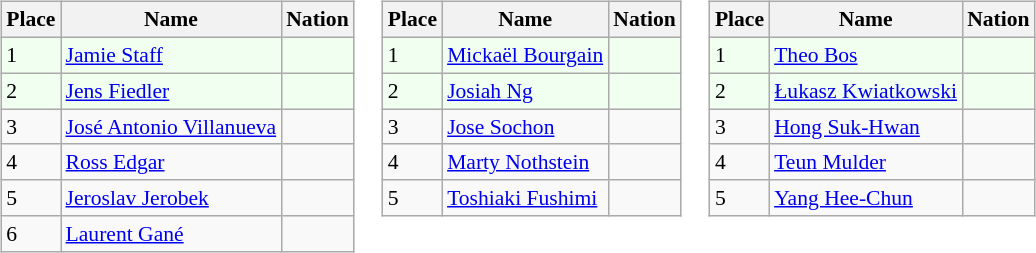<table>
<tr valign=top>
<td><br><table class="wikitable sortable" style="font-size:90%;">
<tr>
<th>Place</th>
<th>Name</th>
<th>Nation</th>
</tr>
<tr bgcolor="honeydew">
<td>1</td>
<td><a href='#'>Jamie Staff</a></td>
<td></td>
</tr>
<tr bgcolor="honeydew">
<td>2</td>
<td><a href='#'>Jens Fiedler</a></td>
<td></td>
</tr>
<tr>
<td>3</td>
<td><a href='#'>José Antonio Villanueva</a></td>
<td></td>
</tr>
<tr>
<td>4</td>
<td><a href='#'>Ross Edgar</a></td>
<td></td>
</tr>
<tr>
<td>5</td>
<td><a href='#'>Jeroslav Jerobek</a></td>
<td></td>
</tr>
<tr>
<td>6</td>
<td><a href='#'>Laurent Gané</a></td>
<td></td>
</tr>
</table>
</td>
<td><br><table class="wikitable sortable" style="font-size:90%;">
<tr>
<th>Place</th>
<th>Name</th>
<th>Nation</th>
</tr>
<tr bgcolor="honeydew">
<td>1</td>
<td><a href='#'>Mickaël Bourgain</a></td>
<td></td>
</tr>
<tr bgcolor="honeydew">
<td>2</td>
<td><a href='#'>Josiah Ng</a></td>
<td></td>
</tr>
<tr>
<td>3</td>
<td><a href='#'>Jose Sochon</a></td>
<td></td>
</tr>
<tr>
<td>4</td>
<td><a href='#'>Marty Nothstein</a></td>
<td></td>
</tr>
<tr>
<td>5</td>
<td><a href='#'>Toshiaki Fushimi</a></td>
<td></td>
</tr>
</table>
</td>
<td><br><table class="wikitable sortable" style="font-size:90%;">
<tr>
<th>Place</th>
<th>Name</th>
<th>Nation</th>
</tr>
<tr bgcolor="honeydew">
<td>1</td>
<td><a href='#'>Theo Bos</a></td>
<td></td>
</tr>
<tr bgcolor="honeydew">
<td>2</td>
<td><a href='#'>Łukasz Kwiatkowski</a></td>
<td></td>
</tr>
<tr>
<td>3</td>
<td><a href='#'>Hong Suk-Hwan</a></td>
<td></td>
</tr>
<tr>
<td>4</td>
<td><a href='#'>Teun Mulder</a></td>
<td></td>
</tr>
<tr>
<td>5</td>
<td><a href='#'>Yang Hee-Chun</a></td>
<td></td>
</tr>
</table>
</td>
</tr>
</table>
